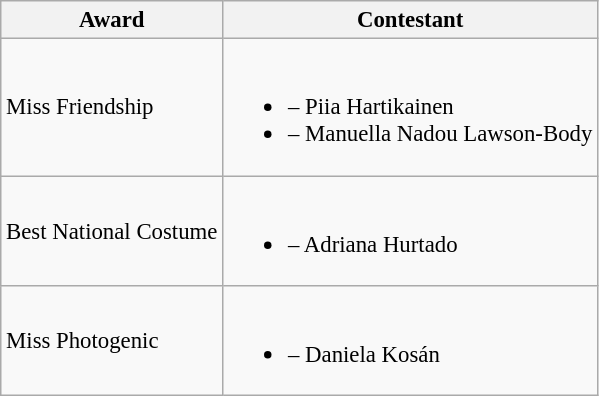<table class="wikitable sortable" style="font-size:95%;">
<tr>
<th>Award</th>
<th>Contestant</th>
</tr>
<tr>
<td>Miss Friendship</td>
<td><br><ul><li> – Piia Hartikainen</li><li> – Manuella Nadou Lawson-Body</li></ul></td>
</tr>
<tr>
<td>Best National Costume</td>
<td><br><ul><li> – Adriana Hurtado</li></ul></td>
</tr>
<tr>
<td>Miss Photogenic</td>
<td><br><ul><li> – Daniela Kosán</li></ul></td>
</tr>
</table>
